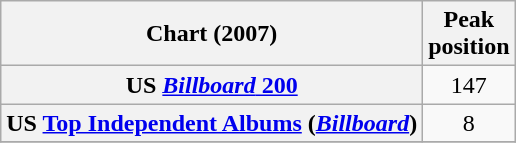<table class="wikitable sortable plainrowheaders" style="text-align:center">
<tr>
<th scope="col">Chart (2007)</th>
<th scope="col">Peak<br>position</th>
</tr>
<tr>
<th scope="row">US <a href='#'><em>Billboard</em> 200</a></th>
<td align="center">147</td>
</tr>
<tr>
<th scope="row">US <a href='#'>Top Independent Albums</a> (<em><a href='#'>Billboard</a></em>)</th>
<td align="center">8</td>
</tr>
<tr>
</tr>
</table>
